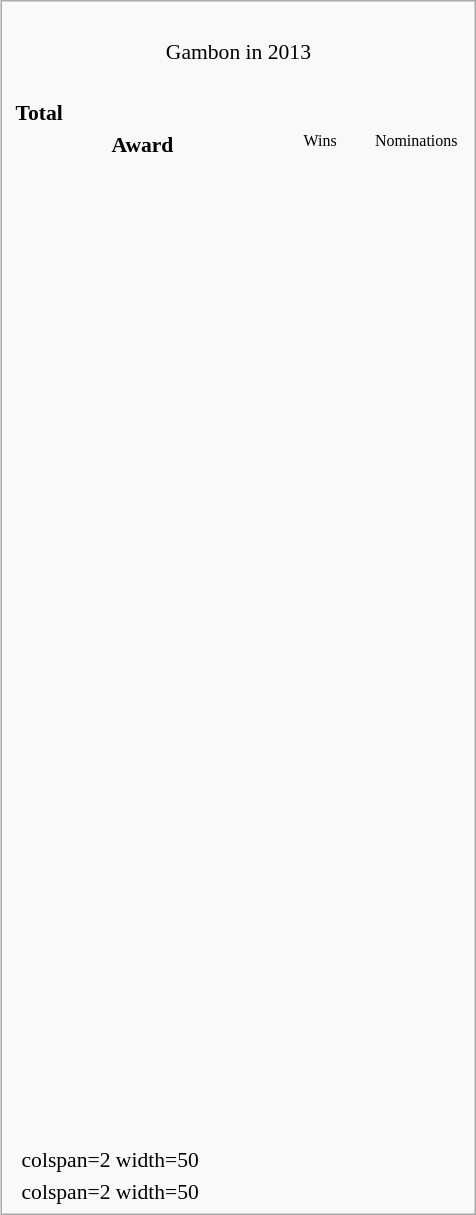<table class=infobox style="width:22em; text-align:left; font-size:90%; vertical-align:middle; background-color:#white;">
<tr>
</tr>
<tr>
<td colspan="3" style="text-align:center;"><br>Gambon in 2013</td>
</tr>
<tr>
<td colspan=3><br><table class="collapsible collapsed" width=100%>
<tr>
<th colspan=3 style="background-color#d9e8ff" text-align:center;">Total</th>
</tr>
<tr style="background-color#d9e8ff; text-align:center;">
<th style="vertical-align: middle;">Award</th>
<td style="background#cceecc; font-size:8pt;" width="60px">Wins</td>
<td style="background#eecccc; font-size:8pt;" width="60px">Nominations</td>
</tr>
<tr>
<td align=center><br></td>
<td></td>
<td></td>
</tr>
<tr>
<td align=center><br></td>
<td></td>
<td></td>
</tr>
<tr>
<td align=center><br></td>
<td></td>
<td></td>
</tr>
<tr>
<td align=center><br></td>
<td></td>
<td></td>
</tr>
<tr>
<td align=center><br></td>
<td></td>
<td></td>
</tr>
<tr>
<td align=center><br></td>
<td></td>
<td></td>
</tr>
<tr>
<td align=center><br></td>
<td></td>
<td></td>
</tr>
<tr>
<td align=center><br></td>
<td></td>
<td></td>
</tr>
<tr>
<td align=center><br></td>
<td></td>
<td></td>
</tr>
<tr>
<td align=center><br></td>
<td></td>
<td></td>
</tr>
<tr>
<td align=center><br></td>
<td></td>
<td></td>
</tr>
<tr>
<td align=center><br></td>
<td></td>
<td></td>
</tr>
<tr>
<td align=center><br></td>
<td></td>
<td></td>
</tr>
<tr>
<td align=center><br></td>
<td></td>
<td></td>
</tr>
<tr>
<td align=center><br></td>
<td></td>
<td></td>
</tr>
<tr>
<td align=center><br></td>
<td></td>
<td></td>
</tr>
<tr>
<td align=center><br></td>
<td></td>
<td></td>
</tr>
<tr>
<td align=center><br></td>
<td></td>
<td></td>
</tr>
<tr>
<td align=center><br></td>
<td></td>
<td></td>
</tr>
<tr>
<td align=center><br></td>
<td></td>
<td></td>
</tr>
<tr>
<td align=center><br></td>
<td></td>
<td></td>
</tr>
<tr>
<td align=center><br></td>
<td></td>
<td></td>
</tr>
<tr>
<td align=center><br></td>
<td></td>
<td></td>
</tr>
<tr>
<td align=center><br></td>
<td></td>
<td></td>
</tr>
<tr>
<td align=center><br></td>
<td></td>
<td></td>
</tr>
<tr>
<td align=center><br></td>
<td></td>
<td></td>
</tr>
<tr>
<td align=center><br></td>
<td></td>
<td></td>
</tr>
<tr>
<td align=center><br></td>
<td></td>
<td></td>
</tr>
<tr>
<td align=center><br></td>
<td></td>
<td></td>
</tr>
<tr>
<td align=center><br></td>
<td></td>
<td></td>
</tr>
<tr>
<td align=center><br></td>
<td></td>
<td></td>
</tr>
<tr>
</tr>
</table>
</td>
</tr>
<tr style="background-color#d9e8ff">
<td></td>
<td>colspan=2 width=50 </td>
</tr>
<tr>
<td></td>
<td>colspan=2 width=50 </td>
</tr>
</table>
